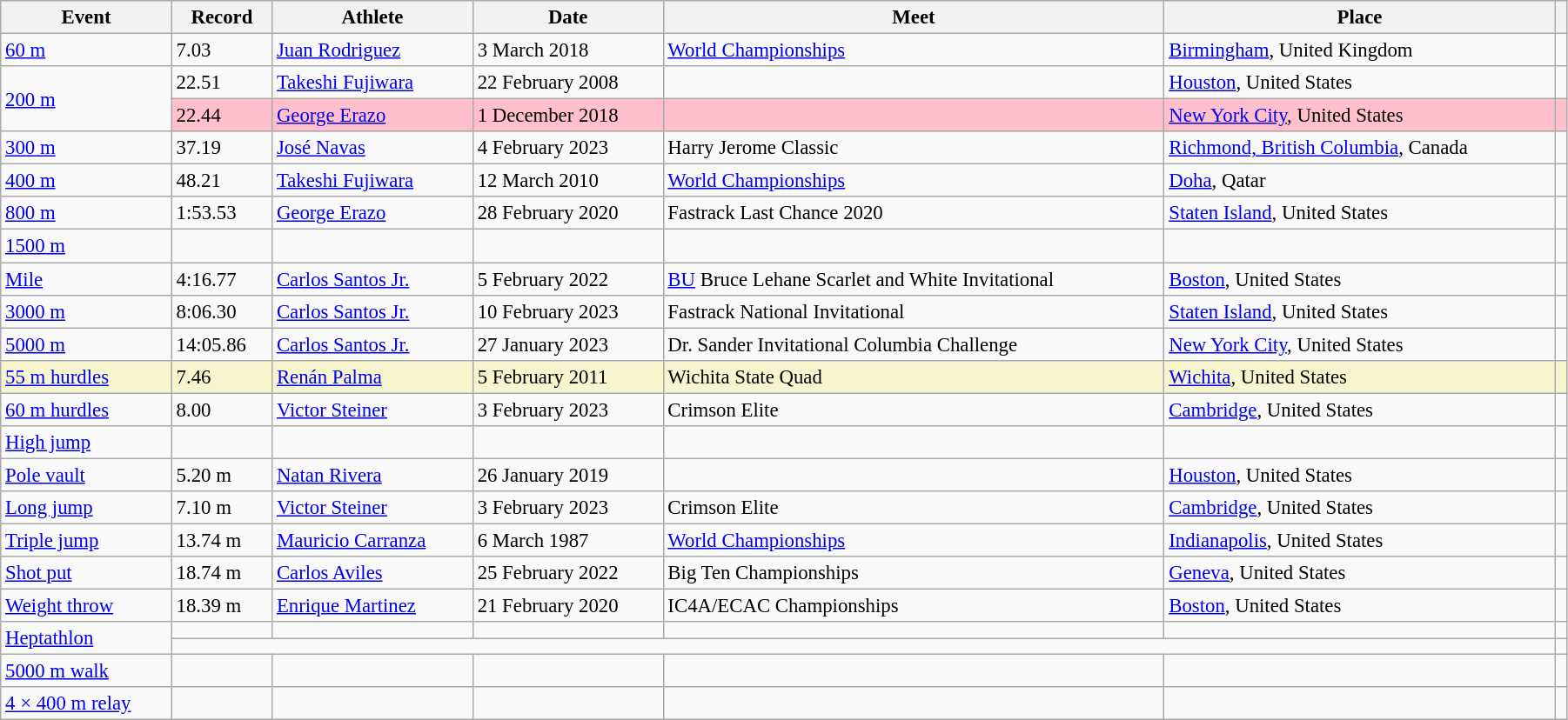<table class="wikitable" style="font-size:95%; width: 95%;">
<tr>
<th>Event</th>
<th>Record</th>
<th>Athlete</th>
<th>Date</th>
<th>Meet</th>
<th>Place</th>
<th></th>
</tr>
<tr>
<td><a href='#'>60 m</a></td>
<td>7.03</td>
<td><a href='#'>Juan Rodriguez</a></td>
<td>3 March 2018</td>
<td><a href='#'>World Championships</a></td>
<td><a href='#'>Birmingham</a>, United Kingdom</td>
<td></td>
</tr>
<tr>
<td rowspan=2><a href='#'>200 m</a></td>
<td>22.51</td>
<td><a href='#'>Takeshi Fujiwara</a></td>
<td>22 February 2008</td>
<td></td>
<td><a href='#'>Houston</a>, United States</td>
<td></td>
</tr>
<tr style="background:pink">
<td>22.44</td>
<td><a href='#'>George Erazo</a></td>
<td>1 December 2018</td>
<td></td>
<td><a href='#'>New York City</a>, United States</td>
<td></td>
</tr>
<tr>
<td><a href='#'>300 m</a></td>
<td>37.19</td>
<td><a href='#'>José Navas</a></td>
<td>4 February 2023</td>
<td>Harry Jerome Classic</td>
<td><a href='#'>Richmond, British Columbia</a>, Canada</td>
<td></td>
</tr>
<tr>
<td><a href='#'>400 m</a></td>
<td>48.21</td>
<td><a href='#'>Takeshi Fujiwara</a></td>
<td>12 March 2010</td>
<td><a href='#'>World Championships</a></td>
<td><a href='#'>Doha</a>, Qatar</td>
<td></td>
</tr>
<tr>
<td><a href='#'>800 m</a></td>
<td>1:53.53</td>
<td><a href='#'>George Erazo</a></td>
<td>28 February 2020</td>
<td>Fastrack Last Chance 2020</td>
<td><a href='#'>Staten Island</a>, United States</td>
<td></td>
</tr>
<tr>
<td><a href='#'>1500 m</a></td>
<td></td>
<td></td>
<td></td>
<td></td>
<td></td>
<td></td>
</tr>
<tr>
<td><a href='#'>Mile</a></td>
<td>4:16.77</td>
<td><a href='#'>Carlos Santos Jr.</a></td>
<td>5 February 2022</td>
<td><a href='#'>BU</a> Bruce Lehane Scarlet and White Invitational</td>
<td><a href='#'>Boston</a>, United States</td>
<td></td>
</tr>
<tr>
<td><a href='#'>3000 m</a></td>
<td>8:06.30</td>
<td><a href='#'>Carlos Santos Jr.</a></td>
<td>10 February 2023</td>
<td>Fastrack National Invitational</td>
<td><a href='#'>Staten Island</a>, United States</td>
<td></td>
</tr>
<tr>
<td><a href='#'>5000 m</a></td>
<td>14:05.86</td>
<td><a href='#'>Carlos Santos Jr.</a></td>
<td>27 January 2023</td>
<td>Dr. Sander Invitational Columbia Challenge</td>
<td><a href='#'>New York City</a>, United States</td>
<td></td>
</tr>
<tr style="background:#f6F5CE;">
<td><a href='#'>55 m hurdles</a></td>
<td>7.46</td>
<td><a href='#'>Renán Palma</a></td>
<td>5 February 2011</td>
<td>Wichita State Quad</td>
<td><a href='#'>Wichita</a>, United States</td>
<td></td>
</tr>
<tr>
<td><a href='#'>60 m hurdles</a></td>
<td>8.00</td>
<td><a href='#'>Victor Steiner</a></td>
<td>3 February 2023</td>
<td>Crimson Elite</td>
<td><a href='#'>Cambridge</a>, United States</td>
<td></td>
</tr>
<tr>
<td><a href='#'>High jump</a></td>
<td></td>
<td></td>
<td></td>
<td></td>
<td></td>
<td></td>
</tr>
<tr>
<td><a href='#'>Pole vault</a></td>
<td>5.20 m</td>
<td><a href='#'>Natan Rivera</a></td>
<td>26 January 2019</td>
<td></td>
<td><a href='#'>Houston</a>, United States</td>
<td></td>
</tr>
<tr>
<td><a href='#'>Long jump</a></td>
<td>7.10 m</td>
<td><a href='#'>Victor Steiner</a></td>
<td>3 February 2023</td>
<td>Crimson Elite</td>
<td><a href='#'>Cambridge</a>, United States</td>
<td></td>
</tr>
<tr>
<td><a href='#'>Triple jump</a></td>
<td>13.74 m</td>
<td><a href='#'>Mauricio Carranza</a></td>
<td>6 March 1987</td>
<td><a href='#'>World Championships</a></td>
<td><a href='#'>Indianapolis</a>, United States</td>
<td></td>
</tr>
<tr>
<td><a href='#'>Shot put</a></td>
<td>18.74 m</td>
<td><a href='#'>Carlos Aviles</a></td>
<td>25 February 2022</td>
<td>Big Ten Championships</td>
<td><a href='#'>Geneva</a>, United States</td>
<td></td>
</tr>
<tr>
<td><a href='#'>Weight throw</a></td>
<td>18.39 m</td>
<td><a href='#'>Enrique Martinez</a></td>
<td>21 February 2020</td>
<td>IC4A/ECAC Championships</td>
<td><a href='#'>Boston</a>, United States</td>
<td></td>
</tr>
<tr>
<td rowspan=2><a href='#'>Heptathlon</a></td>
<td></td>
<td></td>
<td></td>
<td></td>
<td></td>
<td></td>
</tr>
<tr>
<td colspan=5></td>
<td></td>
</tr>
<tr>
<td><a href='#'>5000 m walk</a></td>
<td></td>
<td></td>
<td></td>
<td></td>
<td></td>
<td></td>
</tr>
<tr>
<td><a href='#'>4 × 400 m relay</a></td>
<td></td>
<td></td>
<td></td>
<td></td>
<td></td>
<td></td>
</tr>
</table>
